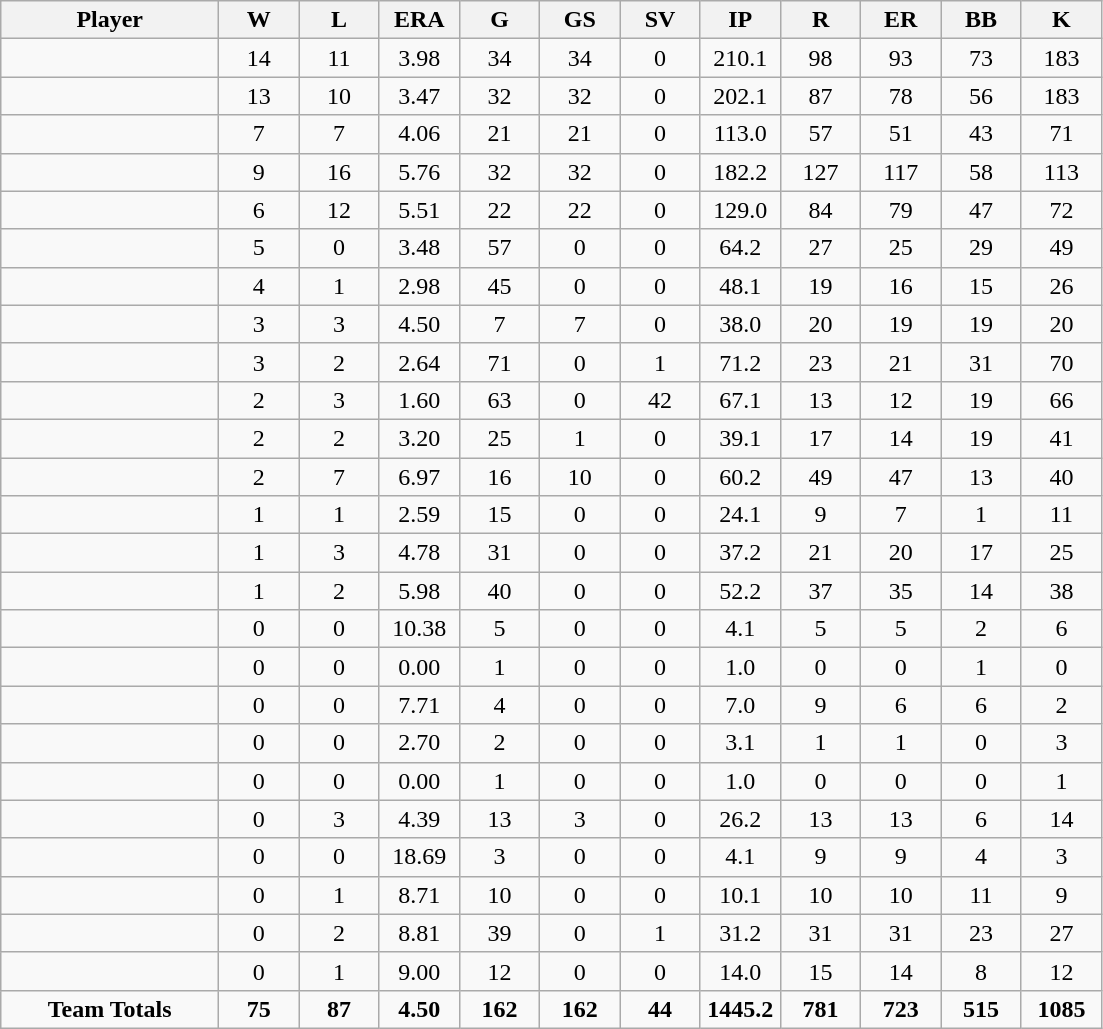<table class="wikitable sortable">
<tr>
<th bgcolor="#DDDDFF" width="19%">Player</th>
<th bgcolor="#DDDDFF" width="7%">W</th>
<th bgcolor="#DDDDFF" width="7%">L</th>
<th bgcolor="#DDDDFF" width="7%">ERA</th>
<th bgcolor="#DDDDFF" width="7%">G</th>
<th bgcolor="#DDDDFF" width="7%">GS</th>
<th bgcolor="#DDDDFF" width="7%">SV</th>
<th bgcolor="#DDDDFF" width="7%">IP</th>
<th bgcolor="#DDDDFF" width="7%">R</th>
<th bgcolor="#DDDDFF" width="7%">ER</th>
<th bgcolor="#DDDDFF" width="7%">BB</th>
<th bgcolor="#DDDDFF" width="7%">K</th>
</tr>
<tr align="center">
<td></td>
<td>14</td>
<td>11</td>
<td>3.98</td>
<td>34</td>
<td>34</td>
<td>0</td>
<td>210.1</td>
<td>98</td>
<td>93</td>
<td>73</td>
<td>183</td>
</tr>
<tr align="center">
<td></td>
<td>13</td>
<td>10</td>
<td>3.47</td>
<td>32</td>
<td>32</td>
<td>0</td>
<td>202.1</td>
<td>87</td>
<td>78</td>
<td>56</td>
<td>183</td>
</tr>
<tr align="center">
<td></td>
<td>7</td>
<td>7</td>
<td>4.06</td>
<td>21</td>
<td>21</td>
<td>0</td>
<td>113.0</td>
<td>57</td>
<td>51</td>
<td>43</td>
<td>71</td>
</tr>
<tr align="center">
<td></td>
<td>9</td>
<td>16</td>
<td>5.76</td>
<td>32</td>
<td>32</td>
<td>0</td>
<td>182.2</td>
<td>127</td>
<td>117</td>
<td>58</td>
<td>113</td>
</tr>
<tr align="center">
<td></td>
<td>6</td>
<td>12</td>
<td>5.51</td>
<td>22</td>
<td>22</td>
<td>0</td>
<td>129.0</td>
<td>84</td>
<td>79</td>
<td>47</td>
<td>72</td>
</tr>
<tr align="center">
<td></td>
<td>5</td>
<td>0</td>
<td>3.48</td>
<td>57</td>
<td>0</td>
<td>0</td>
<td>64.2</td>
<td>27</td>
<td>25</td>
<td>29</td>
<td>49</td>
</tr>
<tr align="center">
<td></td>
<td>4</td>
<td>1</td>
<td>2.98</td>
<td>45</td>
<td>0</td>
<td>0</td>
<td>48.1</td>
<td>19</td>
<td>16</td>
<td>15</td>
<td>26</td>
</tr>
<tr align="center">
<td></td>
<td>3</td>
<td>3</td>
<td>4.50</td>
<td>7</td>
<td>7</td>
<td>0</td>
<td>38.0</td>
<td>20</td>
<td>19</td>
<td>19</td>
<td>20</td>
</tr>
<tr align="center">
<td></td>
<td>3</td>
<td>2</td>
<td>2.64</td>
<td>71</td>
<td>0</td>
<td>1</td>
<td>71.2</td>
<td>23</td>
<td>21</td>
<td>31</td>
<td>70</td>
</tr>
<tr align="center">
<td></td>
<td>2</td>
<td>3</td>
<td>1.60</td>
<td>63</td>
<td>0</td>
<td>42</td>
<td>67.1</td>
<td>13</td>
<td>12</td>
<td>19</td>
<td>66</td>
</tr>
<tr align="center">
<td></td>
<td>2</td>
<td>2</td>
<td>3.20</td>
<td>25</td>
<td>1</td>
<td>0</td>
<td>39.1</td>
<td>17</td>
<td>14</td>
<td>19</td>
<td>41</td>
</tr>
<tr align="center">
<td></td>
<td>2</td>
<td>7</td>
<td>6.97</td>
<td>16</td>
<td>10</td>
<td>0</td>
<td>60.2</td>
<td>49</td>
<td>47</td>
<td>13</td>
<td>40</td>
</tr>
<tr align="center">
<td></td>
<td>1</td>
<td>1</td>
<td>2.59</td>
<td>15</td>
<td>0</td>
<td>0</td>
<td>24.1</td>
<td>9</td>
<td>7</td>
<td>1</td>
<td>11</td>
</tr>
<tr align="center">
<td></td>
<td>1</td>
<td>3</td>
<td>4.78</td>
<td>31</td>
<td>0</td>
<td>0</td>
<td>37.2</td>
<td>21</td>
<td>20</td>
<td>17</td>
<td>25</td>
</tr>
<tr align="center">
<td></td>
<td>1</td>
<td>2</td>
<td>5.98</td>
<td>40</td>
<td>0</td>
<td>0</td>
<td>52.2</td>
<td>37</td>
<td>35</td>
<td>14</td>
<td>38</td>
</tr>
<tr align="center">
<td></td>
<td>0</td>
<td>0</td>
<td>10.38</td>
<td>5</td>
<td>0</td>
<td>0</td>
<td>4.1</td>
<td>5</td>
<td>5</td>
<td>2</td>
<td>6</td>
</tr>
<tr align="center">
<td></td>
<td>0</td>
<td>0</td>
<td>0.00</td>
<td>1</td>
<td>0</td>
<td>0</td>
<td>1.0</td>
<td>0</td>
<td>0</td>
<td>1</td>
<td>0</td>
</tr>
<tr align="center">
<td></td>
<td>0</td>
<td>0</td>
<td>7.71</td>
<td>4</td>
<td>0</td>
<td>0</td>
<td>7.0</td>
<td>9</td>
<td>6</td>
<td>6</td>
<td>2</td>
</tr>
<tr align="center">
<td></td>
<td>0</td>
<td>0</td>
<td>2.70</td>
<td>2</td>
<td>0</td>
<td>0</td>
<td>3.1</td>
<td>1</td>
<td>1</td>
<td>0</td>
<td>3</td>
</tr>
<tr align="center">
<td></td>
<td>0</td>
<td>0</td>
<td>0.00</td>
<td>1</td>
<td>0</td>
<td>0</td>
<td>1.0</td>
<td>0</td>
<td>0</td>
<td>0</td>
<td>1</td>
</tr>
<tr align="center">
<td></td>
<td>0</td>
<td>3</td>
<td>4.39</td>
<td>13</td>
<td>3</td>
<td>0</td>
<td>26.2</td>
<td>13</td>
<td>13</td>
<td>6</td>
<td>14</td>
</tr>
<tr align="center">
<td></td>
<td>0</td>
<td>0</td>
<td>18.69</td>
<td>3</td>
<td>0</td>
<td>0</td>
<td>4.1</td>
<td>9</td>
<td>9</td>
<td>4</td>
<td>3</td>
</tr>
<tr align="center">
<td></td>
<td>0</td>
<td>1</td>
<td>8.71</td>
<td>10</td>
<td>0</td>
<td>0</td>
<td>10.1</td>
<td>10</td>
<td>10</td>
<td>11</td>
<td>9</td>
</tr>
<tr align="center">
<td></td>
<td>0</td>
<td>2</td>
<td>8.81</td>
<td>39</td>
<td>0</td>
<td>1</td>
<td>31.2</td>
<td>31</td>
<td>31</td>
<td>23</td>
<td>27</td>
</tr>
<tr align="center">
<td></td>
<td>0</td>
<td>1</td>
<td>9.00</td>
<td>12</td>
<td>0</td>
<td>0</td>
<td>14.0</td>
<td>15</td>
<td>14</td>
<td>8</td>
<td>12</td>
</tr>
<tr align="center" class="unsortable">
<td><strong>Team Totals</strong></td>
<td><strong>75</strong></td>
<td><strong>87</strong></td>
<td><strong>4.50</strong></td>
<td><strong>162</strong></td>
<td><strong>162</strong></td>
<td><strong>44</strong></td>
<td><strong>1445.2</strong></td>
<td><strong>781</strong></td>
<td><strong>723</strong></td>
<td><strong>515</strong></td>
<td><strong>1085</strong></td>
</tr>
</table>
